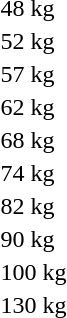<table>
<tr>
<td>48 kg</td>
<td></td>
<td></td>
<td></td>
</tr>
<tr>
<td>52 kg</td>
<td></td>
<td></td>
<td></td>
</tr>
<tr>
<td>57 kg</td>
<td></td>
<td></td>
<td></td>
</tr>
<tr>
<td>62 kg</td>
<td></td>
<td></td>
<td></td>
</tr>
<tr>
<td>68 kg</td>
<td></td>
<td></td>
<td></td>
</tr>
<tr>
<td>74 kg</td>
<td></td>
<td></td>
<td></td>
</tr>
<tr>
<td>82 kg</td>
<td></td>
<td></td>
<td></td>
</tr>
<tr>
<td>90 kg</td>
<td></td>
<td></td>
<td></td>
</tr>
<tr>
<td>100 kg</td>
<td></td>
<td></td>
<td></td>
</tr>
<tr>
<td>130 kg</td>
<td></td>
<td></td>
<td></td>
</tr>
<tr>
</tr>
</table>
